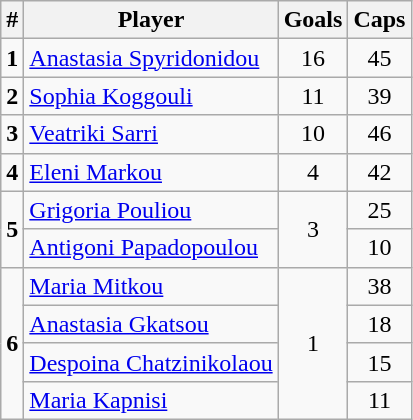<table class="wikitable sortable">
<tr>
<th width =>#</th>
<th width =>Player</th>
<th width =>Goals</th>
<th width =>Caps</th>
</tr>
<tr>
<td style="text-align:center"><strong>1</strong></td>
<td><a href='#'>Anastasia Spyridonidou</a></td>
<td style="text-align:center">16</td>
<td style="text-align:center">45</td>
</tr>
<tr>
<td style="text-align:center"><strong>2</strong></td>
<td><a href='#'>Sophia Koggouli</a></td>
<td style="text-align:center">11</td>
<td style="text-align:center">39</td>
</tr>
<tr>
<td style="text-align:center"><strong>3</strong></td>
<td><a href='#'>Veatriki Sarri</a></td>
<td style="text-align:center">10</td>
<td style="text-align:center">46</td>
</tr>
<tr>
<td style="text-align:center"><strong>4</strong></td>
<td><a href='#'>Eleni Markou</a></td>
<td style="text-align:center">4</td>
<td style="text-align:center">42</td>
</tr>
<tr>
<td rowspan=2 style="text-align:center"><strong>5</strong></td>
<td><a href='#'>Grigoria Pouliou</a></td>
<td rowspan=2 style="text-align:center">3</td>
<td style="text-align:center">25</td>
</tr>
<tr>
<td><a href='#'>Antigoni Papadopoulou</a></td>
<td style="text-align:center">10</td>
</tr>
<tr>
<td rowspan=4 style="text-align:center"><strong>6</strong></td>
<td><a href='#'>Maria Mitkou</a></td>
<td rowspan=4 style="text-align:center">1</td>
<td style="text-align:center">38</td>
</tr>
<tr>
<td><a href='#'>Anastasia Gkatsou</a></td>
<td style="text-align:center">18</td>
</tr>
<tr>
<td><a href='#'>Despoina Chatzinikolaou</a></td>
<td style="text-align:center">15</td>
</tr>
<tr>
<td><a href='#'>Maria Kapnisi</a></td>
<td style="text-align:center">11</td>
</tr>
</table>
